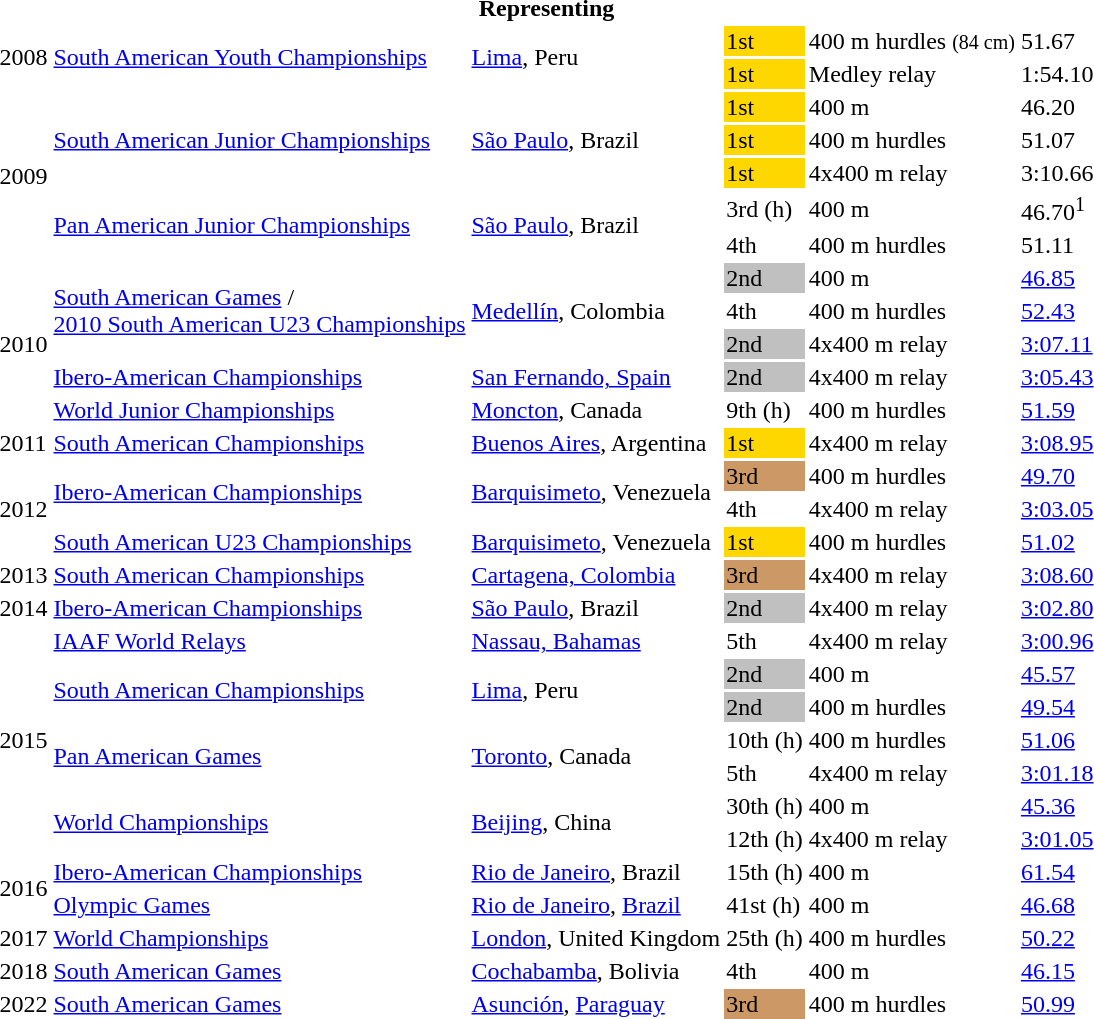<table>
<tr>
<th colspan="6">Representing </th>
</tr>
<tr>
<td rowspan=2>2008</td>
<td rowspan=2><a href='#'>South American Youth Championships</a></td>
<td rowspan=2><a href='#'>Lima</a>, Peru</td>
<td bgcolor=gold>1st</td>
<td>400 m hurdles <small>(84 cm)</small></td>
<td>51.67</td>
</tr>
<tr>
<td bgcolor=gold>1st</td>
<td>Medley relay</td>
<td>1:54.10</td>
</tr>
<tr>
<td rowspan=5>2009</td>
<td rowspan=3><a href='#'>South American Junior Championships</a></td>
<td rowspan=3><a href='#'>São Paulo</a>, Brazil</td>
<td bgcolor=gold>1st</td>
<td>400 m</td>
<td>46.20</td>
</tr>
<tr>
<td bgcolor=gold>1st</td>
<td>400 m hurdles</td>
<td>51.07</td>
</tr>
<tr>
<td bgcolor=gold>1st</td>
<td>4x400 m relay</td>
<td>3:10.66</td>
</tr>
<tr>
<td rowspan=2><a href='#'>Pan American Junior Championships</a></td>
<td rowspan=2><a href='#'>São Paulo</a>, Brazil</td>
<td>3rd (h)</td>
<td>400 m</td>
<td>46.70<sup>1</sup></td>
</tr>
<tr>
<td>4th</td>
<td>400 m hurdles</td>
<td>51.11</td>
</tr>
<tr>
<td rowspan=5>2010</td>
<td rowspan=3><a href='#'>South American Games</a> /<br><a href='#'>2010 South American U23 Championships</a></td>
<td rowspan=3><a href='#'>Medellín</a>, Colombia</td>
<td bgcolor=silver>2nd</td>
<td>400 m</td>
<td><a href='#'>46.85</a></td>
</tr>
<tr>
<td>4th</td>
<td>400 m hurdles</td>
<td><a href='#'>52.43</a></td>
</tr>
<tr>
<td bgcolor=silver>2nd</td>
<td>4x400 m relay</td>
<td><a href='#'>3:07.11</a></td>
</tr>
<tr>
<td><a href='#'>Ibero-American Championships</a></td>
<td><a href='#'>San Fernando, Spain</a></td>
<td bgcolor=silver>2nd</td>
<td>4x400 m relay</td>
<td><a href='#'>3:05.43</a></td>
</tr>
<tr>
<td><a href='#'>World Junior Championships</a></td>
<td><a href='#'>Moncton</a>, Canada</td>
<td>9th (h)</td>
<td>400 m hurdles</td>
<td><a href='#'>51.59</a></td>
</tr>
<tr>
<td>2011</td>
<td><a href='#'>South American Championships</a></td>
<td><a href='#'>Buenos Aires</a>, Argentina</td>
<td bgcolor=gold>1st</td>
<td>4x400 m relay</td>
<td><a href='#'>3:08.95</a></td>
</tr>
<tr>
<td rowspan=3>2012</td>
<td rowspan=2><a href='#'>Ibero-American Championships</a></td>
<td rowspan=2><a href='#'>Barquisimeto</a>, Venezuela</td>
<td bgcolor=cc9966>3rd</td>
<td>400 m hurdles</td>
<td><a href='#'>49.70</a></td>
</tr>
<tr>
<td>4th</td>
<td>4x400 m relay</td>
<td><a href='#'>3:03.05</a></td>
</tr>
<tr>
<td><a href='#'>South American U23 Championships</a></td>
<td><a href='#'>Barquisimeto</a>, Venezuela</td>
<td bgcolor=gold>1st</td>
<td>400 m hurdles</td>
<td><a href='#'>51.02</a></td>
</tr>
<tr>
<td>2013</td>
<td><a href='#'>South American Championships</a></td>
<td><a href='#'>Cartagena, Colombia</a></td>
<td bgcolor=cc9966>3rd</td>
<td>4x400 m relay</td>
<td><a href='#'>3:08.60</a></td>
</tr>
<tr>
<td>2014</td>
<td><a href='#'>Ibero-American Championships</a></td>
<td><a href='#'>São Paulo</a>, Brazil</td>
<td bgcolor=silver>2nd</td>
<td>4x400 m relay</td>
<td><a href='#'>3:02.80</a></td>
</tr>
<tr>
<td rowspan=7>2015</td>
<td><a href='#'>IAAF World Relays</a></td>
<td><a href='#'>Nassau, Bahamas</a></td>
<td>5th</td>
<td>4x400 m relay</td>
<td><a href='#'>3:00.96</a></td>
</tr>
<tr>
<td rowspan=2><a href='#'>South American Championships</a></td>
<td rowspan=2><a href='#'>Lima</a>, Peru</td>
<td bgcolor=silver>2nd</td>
<td>400 m</td>
<td><a href='#'>45.57</a></td>
</tr>
<tr>
<td bgcolor=silver>2nd</td>
<td>400 m hurdles</td>
<td><a href='#'>49.54</a></td>
</tr>
<tr>
<td rowspan=2><a href='#'>Pan American Games</a></td>
<td rowspan=2><a href='#'>Toronto</a>, Canada</td>
<td>10th (h)</td>
<td>400 m hurdles</td>
<td><a href='#'>51.06</a></td>
</tr>
<tr>
<td>5th</td>
<td>4x400 m relay</td>
<td><a href='#'>3:01.18</a></td>
</tr>
<tr>
<td rowspan=2><a href='#'>World Championships</a></td>
<td rowspan=2><a href='#'>Beijing</a>, China</td>
<td>30th (h)</td>
<td>400 m</td>
<td><a href='#'>45.36</a></td>
</tr>
<tr>
<td>12th (h)</td>
<td>4x400 m relay</td>
<td><a href='#'>3:01.05</a></td>
</tr>
<tr>
<td rowspan=2>2016</td>
<td><a href='#'>Ibero-American Championships</a></td>
<td><a href='#'>Rio de Janeiro</a>, Brazil</td>
<td>15th (h)</td>
<td>400 m</td>
<td><a href='#'>61.54</a></td>
</tr>
<tr>
<td><a href='#'>Olympic Games</a></td>
<td><a href='#'>Rio de Janeiro</a>, <a href='#'>Brazil</a></td>
<td>41st (h)</td>
<td>400 m</td>
<td><a href='#'>46.68</a></td>
</tr>
<tr>
<td>2017</td>
<td><a href='#'>World Championships</a></td>
<td><a href='#'>London</a>, United Kingdom</td>
<td>25th (h)</td>
<td>400 m hurdles</td>
<td><a href='#'>50.22</a></td>
</tr>
<tr>
<td>2018</td>
<td><a href='#'>South American Games</a></td>
<td><a href='#'>Cochabamba</a>, Bolivia</td>
<td>4th</td>
<td>400 m</td>
<td><a href='#'>46.15</a></td>
</tr>
<tr>
<td>2022</td>
<td><a href='#'>South American Games</a></td>
<td><a href='#'>Asunción</a>, <a href='#'>Paraguay</a></td>
<td bgcolor=cc9966>3rd</td>
<td>400 m hurdles</td>
<td><a href='#'>50.99</a></td>
</tr>
</table>
